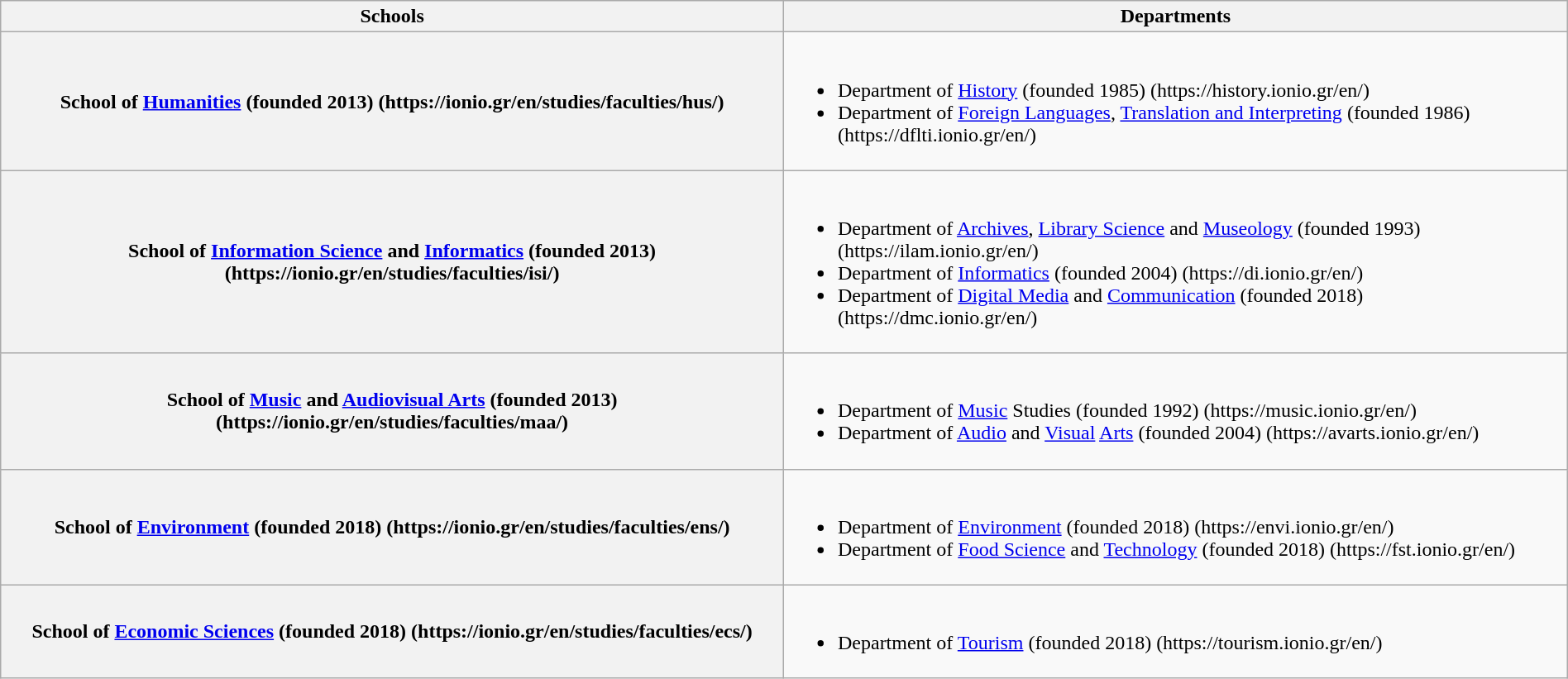<table class="wikitable" style="margin:1em auto;">
<tr>
<th>Schools</th>
<th>Departments</th>
</tr>
<tr>
<th>School of <a href='#'>Humanities</a> (founded 2013) (https://ionio.gr/en/studies/faculties/hus/)</th>
<td><br><ul><li>Department of <a href='#'>History</a> (founded 1985) (https://history.ionio.gr/en/)</li><li>Department of <a href='#'>Foreign Languages</a>, <a href='#'>Translation and Interpreting</a> (founded 1986) (https://dflti.ionio.gr/en/)</li></ul></td>
</tr>
<tr>
<th>School of <a href='#'>Information Science</a> and <a href='#'>Informatics</a> (founded 2013) (https://ionio.gr/en/studies/faculties/isi/)</th>
<td><br><ul><li>Department of <a href='#'>Archives</a>, <a href='#'>Library Science</a> and <a href='#'>Museology</a> (founded 1993) (https://ilam.ionio.gr/en/)</li><li>Department of <a href='#'>Informatics</a> (founded 2004) (https://di.ionio.gr/en/)</li><li>Department of <a href='#'>Digital Media</a> and <a href='#'>Communication</a> (founded 2018) (https://dmc.ionio.gr/en/)</li></ul></td>
</tr>
<tr>
<th>School of <a href='#'>Music</a> and <a href='#'>Audiovisual Arts</a> (founded 2013) (https://ionio.gr/en/studies/faculties/maa/)</th>
<td><br><ul><li>Department of <a href='#'>Music</a> Studies (founded 1992) (https://music.ionio.gr/en/)</li><li>Department of <a href='#'>Audio</a> and <a href='#'>Visual</a> <a href='#'>Arts</a> (founded 2004) (https://avarts.ionio.gr/en/)</li></ul></td>
</tr>
<tr>
<th>School of <a href='#'>Environment</a> (founded 2018) (https://ionio.gr/en/studies/faculties/ens/)</th>
<td><br><ul><li>Department of <a href='#'>Environment</a> (founded 2018) (https://envi.ionio.gr/en/)</li><li>Department of <a href='#'>Food Science</a> and <a href='#'>Technology</a> (founded 2018) (https://fst.ionio.gr/en/)</li></ul></td>
</tr>
<tr>
<th>School of <a href='#'>Economic Sciences</a> (founded 2018) (https://ionio.gr/en/studies/faculties/ecs/)</th>
<td><br><ul><li>Department of <a href='#'>Tourism</a> (founded 2018) (https://tourism.ionio.gr/en/)</li></ul></td>
</tr>
</table>
